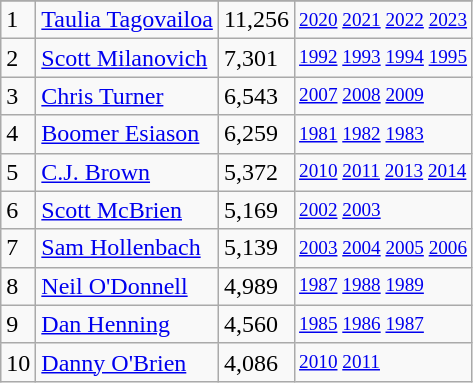<table class="wikitable">
<tr>
</tr>
<tr>
<td>1</td>
<td><a href='#'>Taulia Tagovailoa</a></td>
<td>11,256</td>
<td style="font-size:80%;"><a href='#'>2020</a> <a href='#'>2021</a> <a href='#'>2022</a> <a href='#'>2023</a></td>
</tr>
<tr>
<td>2</td>
<td><a href='#'>Scott Milanovich</a></td>
<td>7,301</td>
<td style="font-size:80%;"><a href='#'>1992</a> <a href='#'>1993</a> <a href='#'>1994</a> <a href='#'>1995</a></td>
</tr>
<tr>
<td>3</td>
<td><a href='#'>Chris Turner</a></td>
<td>6,543</td>
<td style="font-size:80%;"><a href='#'>2007</a> <a href='#'>2008</a> <a href='#'>2009</a></td>
</tr>
<tr>
<td>4</td>
<td><a href='#'>Boomer Esiason</a></td>
<td>6,259</td>
<td style="font-size:80%;"><a href='#'>1981</a> <a href='#'>1982</a> <a href='#'>1983</a></td>
</tr>
<tr>
<td>5</td>
<td><a href='#'>C.J. Brown</a></td>
<td>5,372</td>
<td style="font-size:80%;"><a href='#'>2010</a> <a href='#'>2011</a> <a href='#'>2013</a> <a href='#'>2014</a></td>
</tr>
<tr>
<td>6</td>
<td><a href='#'>Scott McBrien</a></td>
<td>5,169</td>
<td style="font-size:80%;"><a href='#'>2002</a> <a href='#'>2003</a></td>
</tr>
<tr>
<td>7</td>
<td><a href='#'>Sam Hollenbach</a></td>
<td>5,139</td>
<td style="font-size:80%;"><a href='#'>2003</a> <a href='#'>2004</a> <a href='#'>2005</a> <a href='#'>2006</a></td>
</tr>
<tr>
<td>8</td>
<td><a href='#'>Neil O'Donnell</a></td>
<td>4,989</td>
<td style="font-size:80%;"><a href='#'>1987</a> <a href='#'>1988</a> <a href='#'>1989</a></td>
</tr>
<tr>
<td>9</td>
<td><a href='#'>Dan Henning</a></td>
<td>4,560</td>
<td style="font-size:80%;"><a href='#'>1985</a> <a href='#'>1986</a> <a href='#'>1987</a></td>
</tr>
<tr>
<td>10</td>
<td><a href='#'>Danny O'Brien</a></td>
<td>4,086</td>
<td style="font-size:80%;"><a href='#'>2010</a> <a href='#'>2011</a></td>
</tr>
</table>
